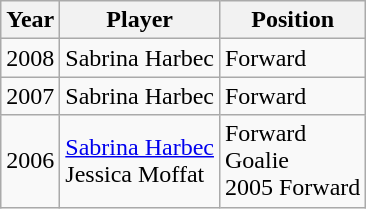<table class="wikitable">
<tr>
<th>Year</th>
<th>Player</th>
<th>Position</th>
</tr>
<tr>
<td>2008</td>
<td>Sabrina Harbec</td>
<td>Forward</td>
</tr>
<tr>
<td>2007</td>
<td>Sabrina Harbec</td>
<td>Forward</td>
</tr>
<tr>
<td>2006</td>
<td><a href='#'>Sabrina Harbec</a><br>Jessica Moffat</td>
<td>Forward<br>Goalie<br>2005
Forward</td>
</tr>
</table>
